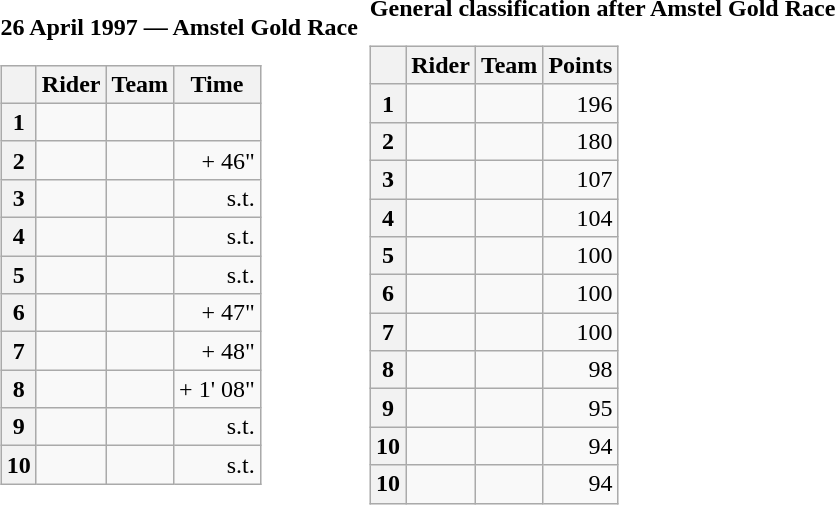<table>
<tr>
<td><strong>26 April 1997 — Amstel Gold Race </strong><br><table class="wikitable">
<tr>
<th></th>
<th>Rider</th>
<th>Team</th>
<th>Time</th>
</tr>
<tr>
<th>1</th>
<td></td>
<td></td>
<td align="right"></td>
</tr>
<tr>
<th>2</th>
<td></td>
<td></td>
<td align="right">+ 46"</td>
</tr>
<tr>
<th>3</th>
<td></td>
<td></td>
<td align="right">s.t.</td>
</tr>
<tr>
<th>4</th>
<td></td>
<td></td>
<td align="right">s.t.</td>
</tr>
<tr>
<th>5</th>
<td></td>
<td></td>
<td align="right">s.t.</td>
</tr>
<tr>
<th>6</th>
<td> </td>
<td></td>
<td align="right">+ 47"</td>
</tr>
<tr>
<th>7</th>
<td></td>
<td></td>
<td align="right">+ 48"</td>
</tr>
<tr>
<th>8</th>
<td></td>
<td></td>
<td align="right">+ 1' 08"</td>
</tr>
<tr>
<th>9</th>
<td></td>
<td></td>
<td align="right">s.t.</td>
</tr>
<tr>
<th>10</th>
<td></td>
<td></td>
<td align="right">s.t.</td>
</tr>
</table>
</td>
<td></td>
<td><strong>General classification after Amstel Gold Race</strong><br><table class="wikitable">
<tr>
<th></th>
<th>Rider</th>
<th>Team</th>
<th>Points</th>
</tr>
<tr>
<th>1</th>
<td> </td>
<td></td>
<td align="right">196</td>
</tr>
<tr>
<th>2</th>
<td></td>
<td></td>
<td align="right">180</td>
</tr>
<tr>
<th>3</th>
<td></td>
<td></td>
<td align="right">107</td>
</tr>
<tr>
<th>4</th>
<td></td>
<td></td>
<td align="right">104</td>
</tr>
<tr>
<th>5</th>
<td></td>
<td></td>
<td align="right">100</td>
</tr>
<tr>
<th>6</th>
<td></td>
<td></td>
<td align="right">100</td>
</tr>
<tr>
<th>7</th>
<td></td>
<td></td>
<td align="right">100</td>
</tr>
<tr>
<th>8</th>
<td></td>
<td></td>
<td align="right">98</td>
</tr>
<tr>
<th>9</th>
<td></td>
<td></td>
<td align="right">95</td>
</tr>
<tr>
<th>10</th>
<td></td>
<td></td>
<td align="right">94</td>
</tr>
<tr>
<th>10</th>
<td></td>
<td></td>
<td align="right">94</td>
</tr>
</table>
</td>
</tr>
</table>
